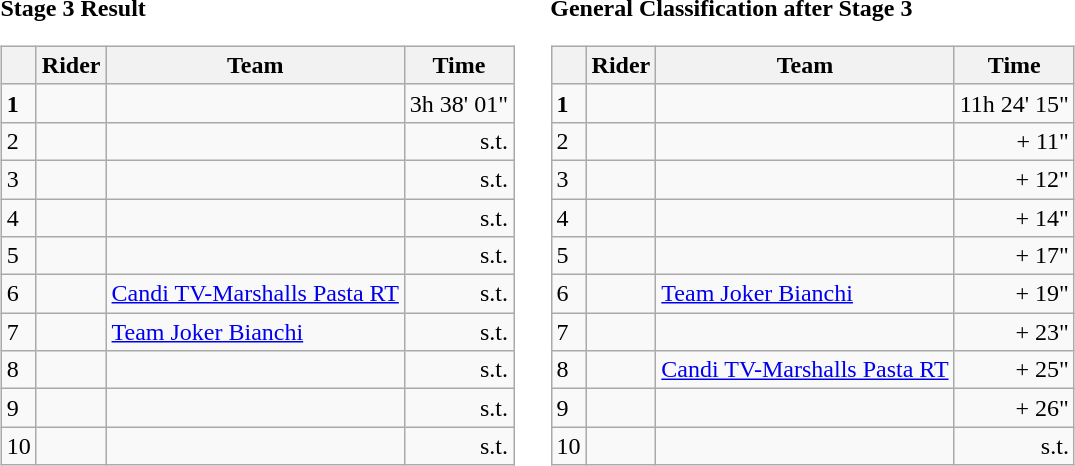<table>
<tr>
<td><strong>Stage 3 Result</strong><br><table class="wikitable">
<tr>
<th></th>
<th>Rider</th>
<th>Team</th>
<th>Time</th>
</tr>
<tr>
<td><strong>1</strong></td>
<td><strong></strong></td>
<td><strong></strong></td>
<td align="right">3h 38' 01"</td>
</tr>
<tr>
<td>2</td>
<td> </td>
<td></td>
<td align="right">s.t.</td>
</tr>
<tr>
<td>3</td>
<td></td>
<td></td>
<td align="right">s.t.</td>
</tr>
<tr>
<td>4</td>
<td></td>
<td></td>
<td align="right">s.t.</td>
</tr>
<tr>
<td>5</td>
<td></td>
<td></td>
<td align="right">s.t.</td>
</tr>
<tr>
<td>6</td>
<td></td>
<td><a href='#'>Candi TV-Marshalls Pasta RT</a></td>
<td align="right">s.t.</td>
</tr>
<tr>
<td>7</td>
<td></td>
<td><a href='#'>Team Joker Bianchi</a></td>
<td align="right">s.t.</td>
</tr>
<tr>
<td>8</td>
<td></td>
<td></td>
<td align="right">s.t.</td>
</tr>
<tr>
<td>9</td>
<td></td>
<td></td>
<td align="right">s.t.</td>
</tr>
<tr>
<td>10</td>
<td></td>
<td></td>
<td align="right">s.t.</td>
</tr>
</table>
</td>
<td></td>
<td><strong>General Classification after Stage 3</strong><br><table class="wikitable">
<tr>
<th></th>
<th>Rider</th>
<th>Team</th>
<th>Time</th>
</tr>
<tr>
<td><strong>1</strong></td>
<td><strong></strong> </td>
<td><strong></strong></td>
<td align="right">11h 24' 15"</td>
</tr>
<tr>
<td>2</td>
<td></td>
<td></td>
<td align="right">+ 11"</td>
</tr>
<tr>
<td>3</td>
<td></td>
<td></td>
<td align="right">+ 12"</td>
</tr>
<tr>
<td>4</td>
<td> </td>
<td></td>
<td align="right">+ 14"</td>
</tr>
<tr>
<td>5</td>
<td></td>
<td></td>
<td align="right">+ 17"</td>
</tr>
<tr>
<td>6</td>
<td></td>
<td><a href='#'>Team Joker Bianchi</a></td>
<td align="right">+ 19"</td>
</tr>
<tr>
<td>7</td>
<td></td>
<td></td>
<td align="right">+ 23"</td>
</tr>
<tr>
<td>8</td>
<td></td>
<td><a href='#'>Candi TV-Marshalls Pasta RT</a></td>
<td align="right">+ 25"</td>
</tr>
<tr>
<td>9</td>
<td></td>
<td></td>
<td align="right">+ 26"</td>
</tr>
<tr>
<td>10</td>
<td></td>
<td></td>
<td align="right">s.t.</td>
</tr>
</table>
</td>
</tr>
</table>
